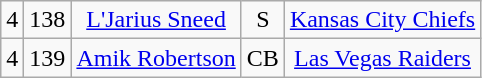<table class="wikitable" style="text-align:center">
<tr>
<td>4</td>
<td>138</td>
<td><a href='#'>L'Jarius Sneed</a></td>
<td>S</td>
<td><a href='#'>Kansas City Chiefs</a></td>
</tr>
<tr>
<td>4</td>
<td>139</td>
<td><a href='#'>Amik Robertson</a></td>
<td>CB</td>
<td><a href='#'>Las Vegas Raiders</a></td>
</tr>
</table>
